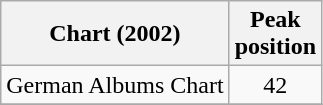<table class="wikitable sortable" border="1">
<tr>
<th scope="col">Chart (2002)</th>
<th scope="col">Peak<br>position</th>
</tr>
<tr>
<td>German Albums Chart</td>
<td style="text-align:center;">42</td>
</tr>
<tr>
</tr>
</table>
